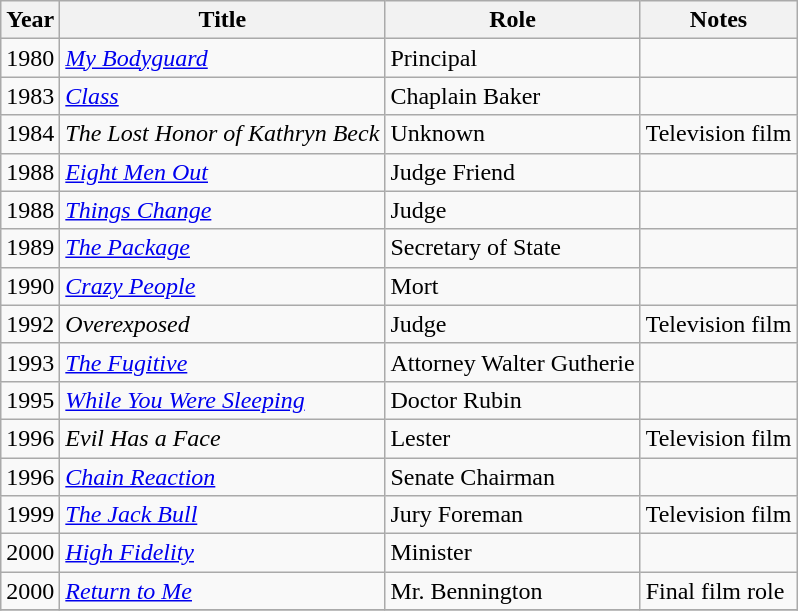<table class="wikitable sortable">
<tr>
<th>Year</th>
<th>Title</th>
<th>Role</th>
<th class="unsortable">Notes</th>
</tr>
<tr>
<td>1980</td>
<td><em><a href='#'>My Bodyguard</a></em></td>
<td>Principal</td>
<td></td>
</tr>
<tr>
<td>1983</td>
<td><em><a href='#'>Class</a></em></td>
<td>Chaplain Baker</td>
<td></td>
</tr>
<tr>
<td>1984</td>
<td><em>The Lost Honor of Kathryn Beck</em></td>
<td>Unknown</td>
<td>Television film</td>
</tr>
<tr>
<td>1988</td>
<td><em><a href='#'>Eight Men Out</a></em></td>
<td>Judge Friend</td>
<td></td>
</tr>
<tr>
<td>1988</td>
<td><em><a href='#'>Things Change</a></em></td>
<td>Judge</td>
<td></td>
</tr>
<tr>
<td>1989</td>
<td><em><a href='#'>The Package</a></em></td>
<td>Secretary of State</td>
<td></td>
</tr>
<tr>
<td>1990</td>
<td><em><a href='#'>Crazy People</a></em></td>
<td>Mort</td>
<td></td>
</tr>
<tr>
<td>1992</td>
<td><em>Overexposed</em></td>
<td>Judge</td>
<td>Television film</td>
</tr>
<tr>
<td>1993</td>
<td><em><a href='#'>The Fugitive</a></em></td>
<td>Attorney Walter Gutherie</td>
<td></td>
</tr>
<tr>
<td>1995</td>
<td><em><a href='#'>While You Were Sleeping</a></em></td>
<td>Doctor Rubin</td>
<td></td>
</tr>
<tr>
<td>1996</td>
<td><em>Evil Has a Face</em></td>
<td>Lester</td>
<td>Television film</td>
</tr>
<tr>
<td>1996</td>
<td><em><a href='#'>Chain Reaction</a></em></td>
<td>Senate Chairman</td>
<td></td>
</tr>
<tr>
<td>1999</td>
<td><em><a href='#'>The Jack Bull</a></em></td>
<td>Jury Foreman</td>
<td>Television film</td>
</tr>
<tr>
<td>2000</td>
<td><em><a href='#'>High Fidelity</a></em></td>
<td>Minister</td>
<td></td>
</tr>
<tr>
<td>2000</td>
<td><em><a href='#'>Return to Me</a></em></td>
<td>Mr. Bennington</td>
<td>Final film role</td>
</tr>
<tr>
</tr>
</table>
